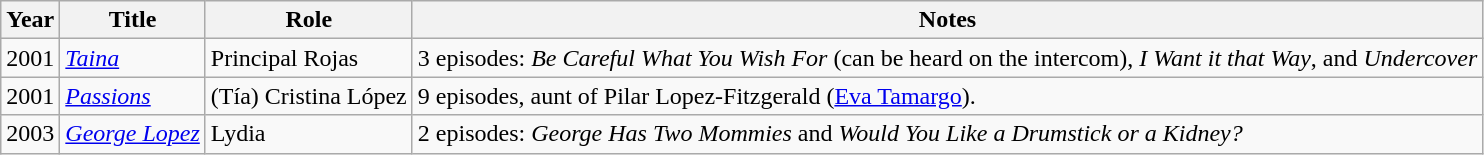<table class="wikitable">
<tr ">
<th>Year</th>
<th>Title</th>
<th>Role</th>
<th>Notes</th>
</tr>
<tr>
<td>2001</td>
<td><em><a href='#'>Taina</a></em></td>
<td>Principal Rojas</td>
<td>3 episodes: <em>Be Careful What You Wish For</em> (can be heard on the intercom), <em>I Want it that Way</em>, and <em>Undercover</em></td>
</tr>
<tr>
<td>2001</td>
<td><em><a href='#'>Passions</a></em></td>
<td>(Tía) Cristina López</td>
<td>9 episodes, aunt of Pilar Lopez-Fitzgerald (<a href='#'>Eva Tamargo</a>).</td>
</tr>
<tr>
<td>2003</td>
<td><em><a href='#'>George Lopez</a></em></td>
<td>Lydia</td>
<td>2 episodes: <em>George Has Two Mommies</em> and <em>Would You Like a Drumstick or a Kidney?</em></td>
</tr>
</table>
